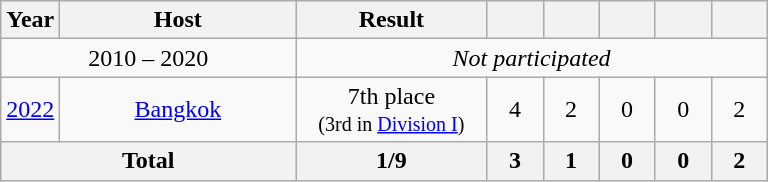<table class="wikitable" style="text-align:center">
<tr>
<th width=30>Year</th>
<th width=150>Host</th>
<th width=120>Result</th>
<th width=30></th>
<th width=30></th>
<th width=30></th>
<th width=30></th>
<th width=30></th>
</tr>
<tr>
<td colspan="2">2010 – 2020</td>
<td colspan=6><em>Not participated</em></td>
</tr>
<tr>
<td><a href='#'>2022</a></td>
<td> <a href='#'>Bangkok</a></td>
<td>7th place<br><small>(3rd in <a href='#'>Division I</a>)</small></td>
<td>4</td>
<td>2</td>
<td>0</td>
<td>0</td>
<td>2</td>
</tr>
<tr>
<th colspan=2>Total</th>
<th>1/9</th>
<th>3</th>
<th>1</th>
<th>0</th>
<th>0</th>
<th>2</th>
</tr>
</table>
